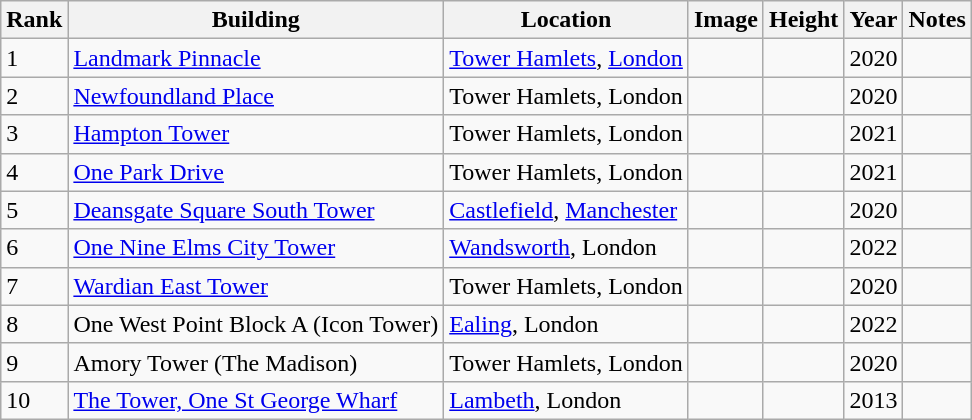<table class="wikitable sortable">
<tr>
<th>Rank<br></th>
<th>Building<br></th>
<th>Location<br></th>
<th class="unsortable">Image</th>
<th>Height<br></th>
<th>Year<br></th>
<th class="unsortable">Notes</th>
</tr>
<tr>
<td>1</td>
<td><a href='#'>Landmark Pinnacle</a></td>
<td><a href='#'>Tower Hamlets</a>, <a href='#'>London</a></td>
<td></td>
<td></td>
<td>2020</td>
<td></td>
</tr>
<tr>
<td>2</td>
<td><a href='#'>Newfoundland Place</a></td>
<td>Tower Hamlets, London</td>
<td></td>
<td></td>
<td>2020</td>
<td></td>
</tr>
<tr>
<td>3</td>
<td><a href='#'>Hampton Tower</a></td>
<td>Tower Hamlets, London</td>
<td></td>
<td></td>
<td>2021</td>
<td></td>
</tr>
<tr>
<td>4</td>
<td><a href='#'>One Park Drive</a></td>
<td>Tower Hamlets, London</td>
<td></td>
<td></td>
<td>2021</td>
<td></td>
</tr>
<tr>
<td>5</td>
<td><a href='#'>Deansgate Square South Tower</a></td>
<td><a href='#'>Castlefield</a>, <a href='#'>Manchester</a></td>
<td></td>
<td></td>
<td>2020</td>
<td></td>
</tr>
<tr>
<td>6</td>
<td><a href='#'>One Nine Elms City Tower</a></td>
<td><a href='#'>Wandsworth</a>, London</td>
<td></td>
<td></td>
<td>2022</td>
<td></td>
</tr>
<tr>
<td>7</td>
<td><a href='#'>Wardian East Tower</a></td>
<td>Tower Hamlets, London</td>
<td></td>
<td></td>
<td>2020</td>
<td></td>
</tr>
<tr>
<td>8</td>
<td>One West Point Block A (Icon Tower)</td>
<td><a href='#'>Ealing</a>, London</td>
<td></td>
<td></td>
<td>2022</td>
<td></td>
</tr>
<tr>
<td>9</td>
<td>Amory Tower (The Madison)</td>
<td>Tower Hamlets, London</td>
<td></td>
<td></td>
<td>2020</td>
<td></td>
</tr>
<tr>
<td>10</td>
<td><a href='#'>The Tower, One St George Wharf</a></td>
<td><a href='#'>Lambeth</a>, London</td>
<td></td>
<td></td>
<td>2013</td>
<td></td>
</tr>
</table>
